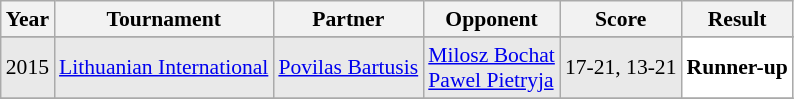<table class="sortable wikitable" style="font-size: 90%;">
<tr>
<th>Year</th>
<th>Tournament</th>
<th>Partner</th>
<th>Opponent</th>
<th>Score</th>
<th>Result</th>
</tr>
<tr>
</tr>
<tr style="background:#E9E9E9">
<td align="center">2015</td>
<td align="left"><a href='#'>Lithuanian International</a></td>
<td align="left"> <a href='#'>Povilas Bartusis</a></td>
<td align="left"> <a href='#'>Milosz Bochat</a><br> <a href='#'>Pawel Pietryja</a></td>
<td align="left">17-21, 13-21</td>
<td style="text-align:left; background:white"> <strong>Runner-up</strong></td>
</tr>
<tr>
</tr>
</table>
